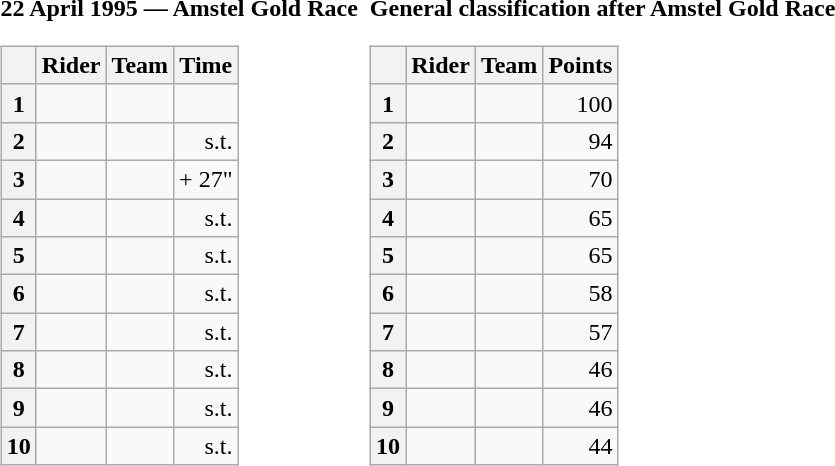<table>
<tr>
<td><strong>22 April 1995 — Amstel Gold Race </strong><br><table class="wikitable">
<tr>
<th></th>
<th>Rider</th>
<th>Team</th>
<th>Time</th>
</tr>
<tr>
<th>1</th>
<td></td>
<td></td>
<td align="right"></td>
</tr>
<tr>
<th>2</th>
<td></td>
<td></td>
<td align="right">s.t.</td>
</tr>
<tr>
<th>3</th>
<td></td>
<td></td>
<td align="right">+ 27"</td>
</tr>
<tr>
<th>4</th>
<td></td>
<td></td>
<td align="right">s.t.</td>
</tr>
<tr>
<th>5</th>
<td></td>
<td></td>
<td align="right">s.t.</td>
</tr>
<tr>
<th>6</th>
<td></td>
<td></td>
<td align="right">s.t.</td>
</tr>
<tr>
<th>7</th>
<td> </td>
<td></td>
<td align="right">s.t.</td>
</tr>
<tr>
<th>8</th>
<td></td>
<td></td>
<td align="right">s.t.</td>
</tr>
<tr>
<th>9</th>
<td></td>
<td></td>
<td align="right">s.t.</td>
</tr>
<tr>
<th>10</th>
<td></td>
<td></td>
<td align="right">s.t.</td>
</tr>
</table>
</td>
<td></td>
<td><strong>General classification after Amstel Gold Race</strong><br><table class="wikitable">
<tr>
<th></th>
<th>Rider</th>
<th>Team</th>
<th>Points</th>
</tr>
<tr>
<th>1</th>
<td> </td>
<td></td>
<td align="right">100</td>
</tr>
<tr>
<th>2</th>
<td></td>
<td></td>
<td align="right">94</td>
</tr>
<tr>
<th>3</th>
<td></td>
<td></td>
<td align="right">70</td>
</tr>
<tr>
<th>4</th>
<td></td>
<td></td>
<td align="right">65</td>
</tr>
<tr>
<th>5</th>
<td></td>
<td></td>
<td align="right">65</td>
</tr>
<tr>
<th>6</th>
<td></td>
<td></td>
<td align="right">58</td>
</tr>
<tr>
<th>7</th>
<td></td>
<td></td>
<td align="right">57</td>
</tr>
<tr>
<th>8</th>
<td></td>
<td></td>
<td align="right">46</td>
</tr>
<tr>
<th>9</th>
<td></td>
<td></td>
<td align="right">46</td>
</tr>
<tr>
<th>10</th>
<td></td>
<td></td>
<td align="right">44</td>
</tr>
</table>
</td>
</tr>
</table>
